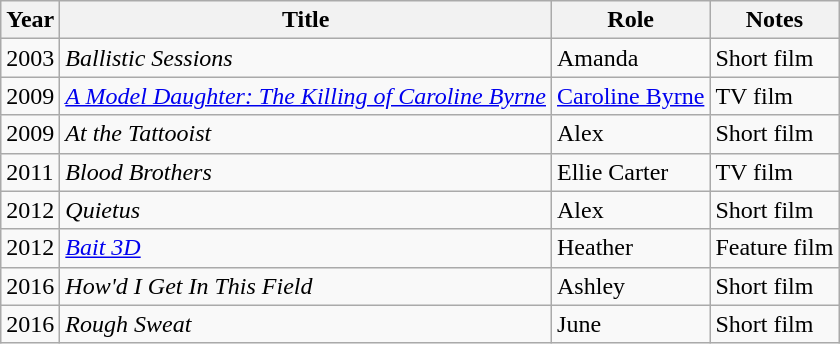<table class="wikitable sortable">
<tr>
<th>Year</th>
<th>Title</th>
<th>Role</th>
<th class="unsortable">Notes</th>
</tr>
<tr>
<td>2003</td>
<td><em>Ballistic Sessions</em></td>
<td>Amanda</td>
<td>Short film</td>
</tr>
<tr>
<td>2009</td>
<td><em><a href='#'>A Model Daughter: The Killing of Caroline Byrne</a></em></td>
<td><a href='#'>Caroline Byrne</a></td>
<td>TV film</td>
</tr>
<tr>
<td>2009</td>
<td><em>At the Tattooist</em></td>
<td>Alex</td>
<td>Short film</td>
</tr>
<tr>
<td>2011</td>
<td><em>Blood Brothers</em></td>
<td>Ellie Carter</td>
<td>TV film</td>
</tr>
<tr>
<td>2012</td>
<td><em>Quietus</em></td>
<td>Alex</td>
<td>Short film</td>
</tr>
<tr>
<td>2012</td>
<td><em><a href='#'>Bait 3D</a></em></td>
<td>Heather</td>
<td>Feature film</td>
</tr>
<tr>
<td>2016</td>
<td><em>How'd I Get In This Field</em></td>
<td>Ashley</td>
<td>Short film</td>
</tr>
<tr>
<td>2016</td>
<td><em>Rough Sweat</em></td>
<td>June</td>
<td>Short film</td>
</tr>
</table>
